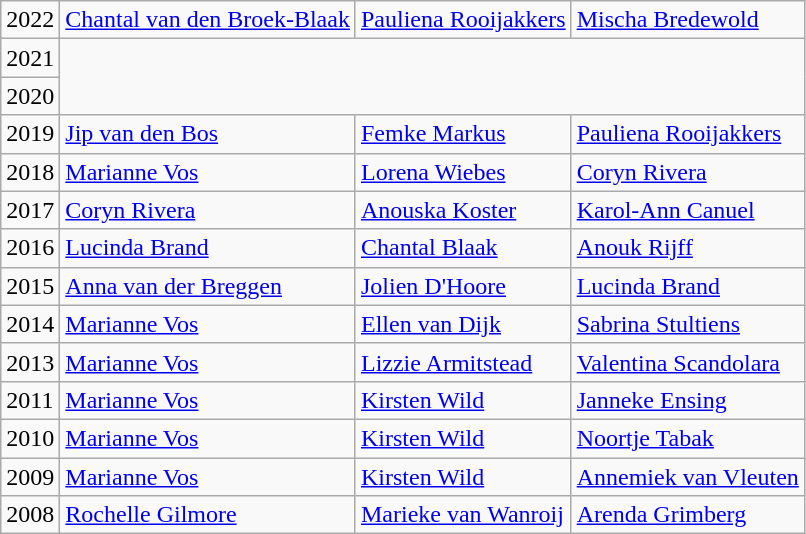<table class="wikitable" style="font-size:100%" width>
<tr>
<td>2022</td>
<td> <a href='#'>Chantal van den Broek-Blaak</a></td>
<td> <a href='#'>Pauliena Rooijakkers</a></td>
<td> <a href='#'>Mischa Bredewold</a></td>
</tr>
<tr>
<td>2021</td>
</tr>
<tr>
<td>2020</td>
</tr>
<tr>
<td>2019</td>
<td> <a href='#'>Jip van den Bos</a></td>
<td> <a href='#'>Femke Markus</a></td>
<td> <a href='#'>Pauliena Rooijakkers</a></td>
</tr>
<tr>
<td>2018</td>
<td> <a href='#'>Marianne Vos</a></td>
<td> <a href='#'>Lorena Wiebes</a></td>
<td> <a href='#'>Coryn Rivera</a></td>
</tr>
<tr>
<td>2017</td>
<td> <a href='#'>Coryn Rivera</a></td>
<td> <a href='#'>Anouska Koster</a></td>
<td> <a href='#'>Karol-Ann Canuel</a></td>
</tr>
<tr>
<td>2016</td>
<td> <a href='#'>Lucinda Brand</a></td>
<td> <a href='#'>Chantal Blaak</a></td>
<td> <a href='#'>Anouk Rijff</a></td>
</tr>
<tr>
<td>2015</td>
<td> <a href='#'>Anna van der Breggen</a></td>
<td> <a href='#'>Jolien D'Hoore</a></td>
<td> <a href='#'>Lucinda Brand</a></td>
</tr>
<tr>
<td>2014</td>
<td> <a href='#'>Marianne Vos</a></td>
<td> <a href='#'>Ellen van Dijk</a></td>
<td> <a href='#'>Sabrina Stultiens</a></td>
</tr>
<tr>
<td>2013</td>
<td> <a href='#'>Marianne Vos</a></td>
<td> <a href='#'>Lizzie Armitstead</a></td>
<td> <a href='#'>Valentina Scandolara</a></td>
</tr>
<tr>
<td>2011</td>
<td> <a href='#'>Marianne Vos</a></td>
<td> <a href='#'>Kirsten Wild</a></td>
<td> <a href='#'>Janneke Ensing</a></td>
</tr>
<tr>
<td>2010</td>
<td> <a href='#'>Marianne Vos</a></td>
<td> <a href='#'>Kirsten Wild</a></td>
<td> <a href='#'>Noortje Tabak</a></td>
</tr>
<tr>
<td>2009</td>
<td> <a href='#'>Marianne Vos</a></td>
<td> <a href='#'>Kirsten Wild</a></td>
<td> <a href='#'>Annemiek van Vleuten</a></td>
</tr>
<tr>
<td>2008</td>
<td> <a href='#'>Rochelle Gilmore</a></td>
<td> <a href='#'>Marieke van Wanroij</a></td>
<td> <a href='#'>Arenda Grimberg</a></td>
</tr>
</table>
